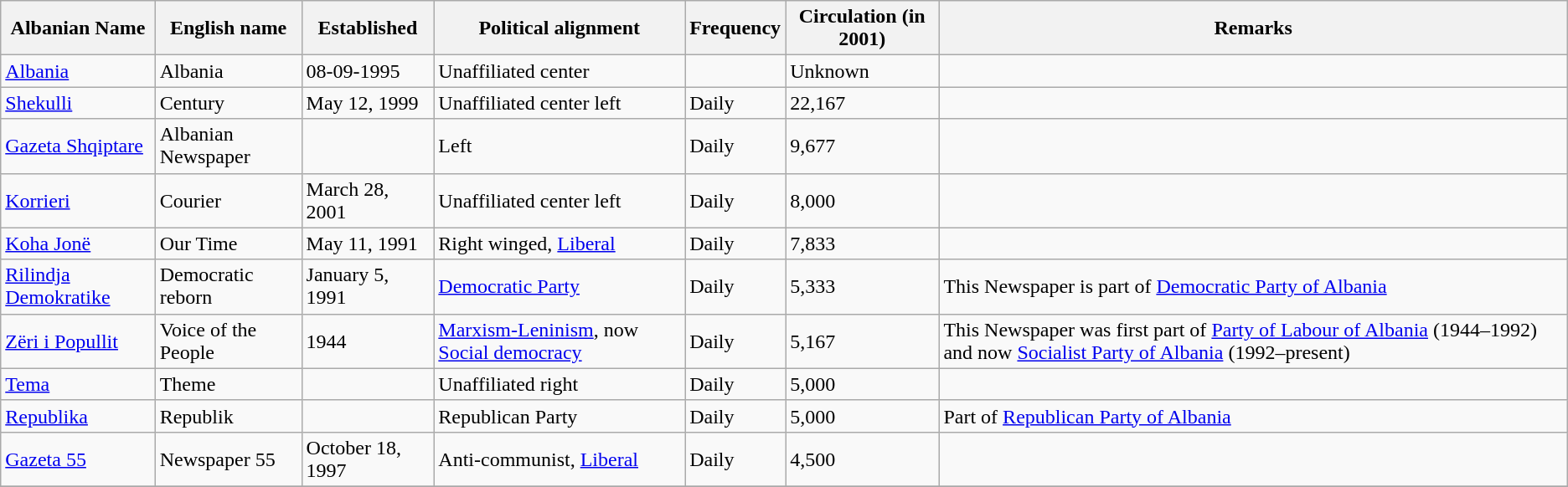<table class="wikitable sortable">
<tr>
<th>Albanian Name</th>
<th>English name</th>
<th>Established</th>
<th>Political alignment</th>
<th>Frequency</th>
<th>Circulation (in 2001)</th>
<th>Remarks</th>
</tr>
<tr>
<td><a href='#'>Albania</a></td>
<td>Albania</td>
<td>08-09-1995</td>
<td>Unaffiliated center</td>
<td></td>
<td>Unknown</td>
<td></td>
</tr>
<tr>
<td><a href='#'>Shekulli</a></td>
<td>Century</td>
<td>May 12, 1999</td>
<td>Unaffiliated center left</td>
<td>Daily</td>
<td>22,167</td>
<td></td>
</tr>
<tr>
<td><a href='#'>Gazeta Shqiptare</a></td>
<td>Albanian Newspaper</td>
<td></td>
<td>Left</td>
<td>Daily</td>
<td>9,677</td>
<td></td>
</tr>
<tr>
<td><a href='#'>Korrieri</a></td>
<td>Courier</td>
<td>March 28, 2001</td>
<td>Unaffiliated center left</td>
<td>Daily</td>
<td>8,000</td>
<td></td>
</tr>
<tr>
<td><a href='#'>Koha Jonë</a></td>
<td>Our Time</td>
<td>May 11, 1991</td>
<td>Right winged, <a href='#'>Liberal</a></td>
<td>Daily</td>
<td>7,833</td>
<td></td>
</tr>
<tr>
<td><a href='#'>Rilindja Demokratike</a></td>
<td>Democratic reborn</td>
<td>January 5, 1991</td>
<td><a href='#'>Democratic Party</a></td>
<td>Daily</td>
<td>5,333</td>
<td>This Newspaper is part of <a href='#'>Democratic Party of Albania</a></td>
</tr>
<tr>
<td><a href='#'>Zëri i Popullit</a></td>
<td>Voice of the People</td>
<td>1944</td>
<td><a href='#'>Marxism-Leninism</a>, now <a href='#'>Social democracy</a></td>
<td>Daily</td>
<td>5,167</td>
<td>This Newspaper was first part of <a href='#'>Party of Labour of Albania</a> (1944–1992) and now <a href='#'>Socialist Party of Albania</a> (1992–present)</td>
</tr>
<tr>
<td><a href='#'>Tema</a></td>
<td>Theme</td>
<td></td>
<td>Unaffiliated right</td>
<td>Daily</td>
<td>5,000</td>
<td></td>
</tr>
<tr>
<td><a href='#'>Republika</a></td>
<td>Republik</td>
<td></td>
<td>Republican Party</td>
<td>Daily</td>
<td>5,000</td>
<td>Part of <a href='#'>Republican Party of Albania</a></td>
</tr>
<tr>
<td><a href='#'>Gazeta 55</a></td>
<td>Newspaper 55</td>
<td>October 18, 1997</td>
<td>Anti-communist, <a href='#'>Liberal</a></td>
<td>Daily</td>
<td>4,500</td>
<td></td>
</tr>
<tr>
</tr>
</table>
